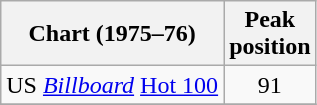<table class="wikitable">
<tr>
<th>Chart (1975–76)</th>
<th>Peak<br>position</th>
</tr>
<tr>
<td>US <em><a href='#'>Billboard</a></em> <a href='#'>Hot 100</a></td>
<td style="text-align:center;">91</td>
</tr>
<tr>
</tr>
</table>
